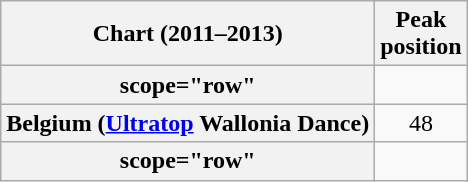<table class="wikitable plainrowheaders" style="text-align:center;">
<tr>
<th scope="row">Chart (2011–2013)</th>
<th scope="row">Peak<br>position</th>
</tr>
<tr>
<th>scope="row" </th>
</tr>
<tr>
<th scope="row">Belgium (<a href='#'>Ultratop</a> Wallonia Dance)</th>
<td>48</td>
</tr>
<tr>
<th>scope="row" </th>
</tr>
</table>
